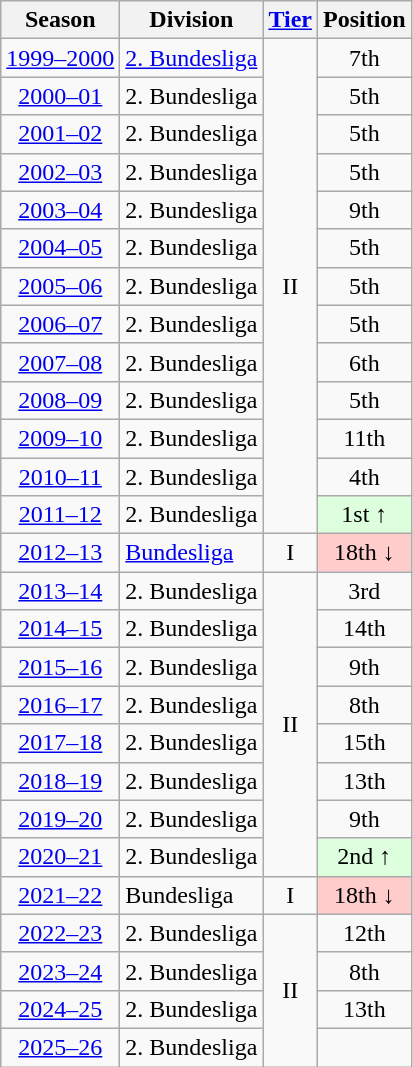<table class="wikitable">
<tr>
<th>Season</th>
<th>Division</th>
<th><a href='#'>Tier</a></th>
<th>Position</th>
</tr>
<tr style="text-align:center">
<td><a href='#'>1999–2000</a></td>
<td style="text-align:left"><a href='#'>2. Bundesliga</a></td>
<td rowspan=13>II</td>
<td>7th</td>
</tr>
<tr style="text-align:center">
<td><a href='#'>2000–01</a></td>
<td style="text-align:left">2. Bundesliga</td>
<td>5th</td>
</tr>
<tr style="text-align:center">
<td><a href='#'>2001–02</a></td>
<td style="text-align:left">2. Bundesliga</td>
<td>5th</td>
</tr>
<tr style="text-align:center">
<td><a href='#'>2002–03</a></td>
<td style="text-align:left">2. Bundesliga</td>
<td>5th</td>
</tr>
<tr style="text-align:center">
<td><a href='#'>2003–04</a></td>
<td style="text-align:left">2. Bundesliga</td>
<td>9th</td>
</tr>
<tr style="text-align:center">
<td><a href='#'>2004–05</a></td>
<td style="text-align:left">2. Bundesliga</td>
<td>5th</td>
</tr>
<tr style="text-align:center">
<td><a href='#'>2005–06</a></td>
<td style="text-align:left">2. Bundesliga</td>
<td>5th</td>
</tr>
<tr style="text-align:center">
<td><a href='#'>2006–07</a></td>
<td style="text-align:left">2. Bundesliga</td>
<td>5th</td>
</tr>
<tr style="text-align:center">
<td><a href='#'>2007–08</a></td>
<td style="text-align:left">2. Bundesliga</td>
<td>6th</td>
</tr>
<tr style="text-align:center">
<td><a href='#'>2008–09</a></td>
<td style="text-align:left;">2. Bundesliga</td>
<td>5th</td>
</tr>
<tr style="text-align:center">
<td><a href='#'>2009–10</a></td>
<td style="text-align:left">2. Bundesliga</td>
<td>11th</td>
</tr>
<tr style="text-align:center">
<td><a href='#'>2010–11</a></td>
<td style="text-align:left">2. Bundesliga</td>
<td>4th</td>
</tr>
<tr style="text-align:center">
<td><a href='#'>2011–12</a></td>
<td style="text-align:left">2. Bundesliga</td>
<td style="background:#ddffdd">1st ↑</td>
</tr>
<tr style="text-align:center">
<td><a href='#'>2012–13</a></td>
<td style="text-align:left"><a href='#'>Bundesliga</a></td>
<td>I</td>
<td style="background:#ffcccc">18th ↓</td>
</tr>
<tr style="text-align:center">
<td><a href='#'>2013–14</a></td>
<td style="text-align:left">2. Bundesliga</td>
<td rowspan=8>II</td>
<td>3rd</td>
</tr>
<tr style="text-align:center">
<td><a href='#'>2014–15</a></td>
<td style="text-align:left">2. Bundesliga</td>
<td>14th</td>
</tr>
<tr style="text-align:center">
<td><a href='#'>2015–16</a></td>
<td style="text-align:left">2. Bundesliga</td>
<td>9th</td>
</tr>
<tr style="text-align:center">
<td><a href='#'>2016–17</a></td>
<td style="text-align:left">2. Bundesliga</td>
<td>8th</td>
</tr>
<tr style="text-align:center">
<td><a href='#'>2017–18</a></td>
<td style="text-align:left">2. Bundesliga</td>
<td>15th</td>
</tr>
<tr style="text-align:center">
<td><a href='#'>2018–19</a></td>
<td style="text-align:left">2. Bundesliga</td>
<td>13th</td>
</tr>
<tr style="text-align: center">
<td><a href='#'>2019–20</a></td>
<td style="text-align:left">2. Bundesliga</td>
<td>9th</td>
</tr>
<tr style="text-align: center">
<td><a href='#'>2020–21</a></td>
<td style="text-align:left">2. Bundesliga</td>
<td style="background:#ddffdd">2nd ↑</td>
</tr>
<tr style="text-align:center">
<td><a href='#'>2021–22</a></td>
<td style="text-align:left">Bundesliga</td>
<td>I</td>
<td style="background:#ffcccc">18th ↓</td>
</tr>
<tr style="text-align:center">
<td><a href='#'>2022–23</a></td>
<td style="text-align:left">2. Bundesliga</td>
<td rowspan=4>II</td>
<td>12th</td>
</tr>
<tr style="text-align:center">
<td><a href='#'>2023–24</a></td>
<td style="text-align:left">2. Bundesliga</td>
<td>8th</td>
</tr>
<tr style="text-align:center">
<td><a href='#'>2024–25</a></td>
<td style="text-align:left">2. Bundesliga</td>
<td>13th</td>
</tr>
<tr style="text-align:center">
<td><a href='#'>2025–26</a></td>
<td style="text-align:left">2. Bundesliga</td>
<td></td>
</tr>
</table>
